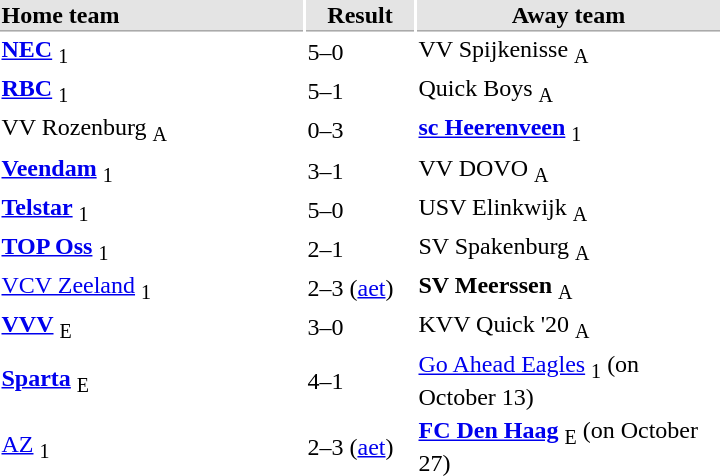<table style="float:right;">
<tr bgcolor="#E4E4E4">
<th style="border-bottom:1px solid #AAAAAA" width="200" align="left">Home team</th>
<th style="border-bottom:1px solid #AAAAAA" width="70" align="center">Result</th>
<th style="border-bottom:1px solid #AAAAAA" width="200">Away team</th>
</tr>
<tr>
<td><strong><a href='#'>NEC</a></strong> <sub>1</sub></td>
<td>5–0</td>
<td>VV Spijkenisse <sub>A</sub></td>
</tr>
<tr>
<td><strong><a href='#'>RBC</a></strong> <sub>1</sub></td>
<td>5–1</td>
<td>Quick Boys <sub>A</sub></td>
</tr>
<tr>
<td>VV Rozenburg <sub>A</sub></td>
<td>0–3</td>
<td><strong><a href='#'>sc Heerenveen</a></strong> <sub>1</sub></td>
</tr>
<tr>
<td><strong><a href='#'>Veendam</a></strong> <sub>1</sub></td>
<td>3–1</td>
<td>VV DOVO <sub>A</sub></td>
</tr>
<tr>
<td><strong><a href='#'>Telstar</a></strong> <sub>1</sub></td>
<td>5–0</td>
<td>USV Elinkwijk <sub>A</sub></td>
</tr>
<tr>
<td><strong><a href='#'>TOP Oss</a></strong> <sub>1</sub></td>
<td>2–1</td>
<td>SV Spakenburg <sub>A</sub></td>
</tr>
<tr>
<td><a href='#'>VCV Zeeland</a> <sub>1</sub></td>
<td>2–3 (<a href='#'>aet</a>)</td>
<td><strong>SV Meerssen</strong> <sub>A</sub></td>
</tr>
<tr>
<td><strong><a href='#'>VVV</a></strong> <sub>E</sub></td>
<td>3–0</td>
<td>KVV Quick '20 <sub>A</sub></td>
</tr>
<tr>
<td><strong><a href='#'>Sparta</a></strong> <sub>E</sub></td>
<td>4–1</td>
<td><a href='#'>Go Ahead Eagles</a> <sub>1</sub> (on October  13)</td>
</tr>
<tr>
<td><a href='#'>AZ</a> <sub>1</sub></td>
<td>2–3 (<a href='#'>aet</a>)</td>
<td><strong><a href='#'>FC Den Haag</a></strong> <sub>E</sub> (on October  27)</td>
</tr>
</table>
